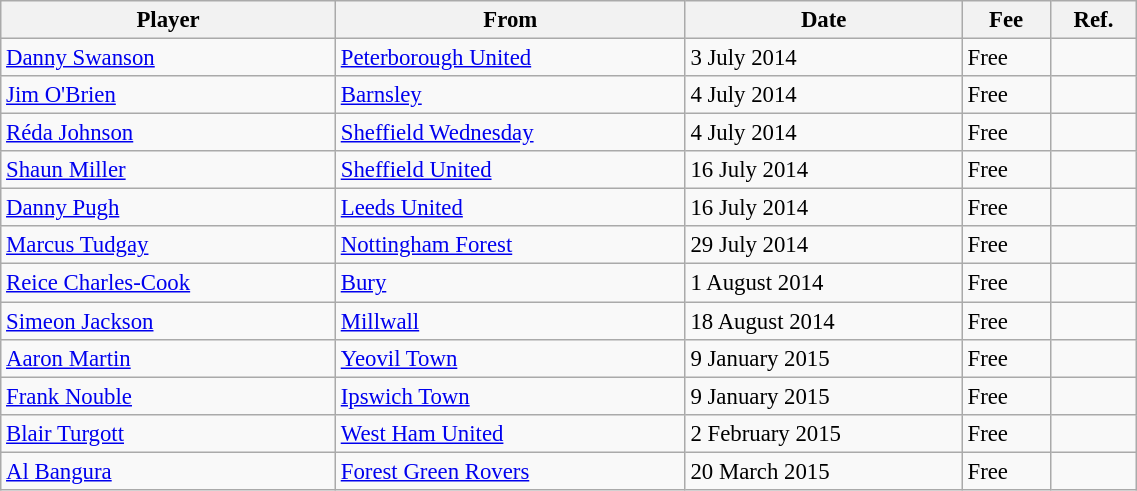<table class="wikitable sortable" style="text-align:center; font-size:95%;width:60%; text-align:left">
<tr>
<th>Player</th>
<th>From</th>
<th>Date</th>
<th>Fee</th>
<th>Ref.</th>
</tr>
<tr>
<td> <a href='#'>Danny Swanson</a></td>
<td> <a href='#'>Peterborough United</a></td>
<td>3 July 2014</td>
<td>Free</td>
<td></td>
</tr>
<tr>
<td> <a href='#'>Jim O'Brien</a></td>
<td> <a href='#'>Barnsley</a></td>
<td>4 July 2014</td>
<td>Free</td>
<td></td>
</tr>
<tr>
<td> <a href='#'>Réda Johnson</a></td>
<td> <a href='#'>Sheffield Wednesday</a></td>
<td>4 July 2014</td>
<td>Free</td>
<td></td>
</tr>
<tr>
<td> <a href='#'>Shaun Miller</a></td>
<td> <a href='#'>Sheffield United</a></td>
<td>16 July 2014</td>
<td>Free</td>
<td></td>
</tr>
<tr>
<td> <a href='#'>Danny Pugh</a></td>
<td> <a href='#'>Leeds United</a></td>
<td>16 July 2014</td>
<td>Free</td>
<td></td>
</tr>
<tr>
<td> <a href='#'>Marcus Tudgay</a></td>
<td> <a href='#'>Nottingham Forest</a></td>
<td>29 July 2014</td>
<td>Free</td>
<td></td>
</tr>
<tr>
<td> <a href='#'>Reice Charles-Cook</a></td>
<td> <a href='#'>Bury</a></td>
<td>1 August 2014</td>
<td>Free</td>
<td></td>
</tr>
<tr>
<td> <a href='#'>Simeon Jackson</a></td>
<td> <a href='#'>Millwall</a></td>
<td>18 August 2014</td>
<td>Free</td>
<td></td>
</tr>
<tr>
<td> <a href='#'>Aaron Martin</a></td>
<td> <a href='#'>Yeovil Town</a></td>
<td>9 January 2015</td>
<td>Free</td>
<td></td>
</tr>
<tr>
<td> <a href='#'>Frank Nouble</a></td>
<td> <a href='#'>Ipswich Town</a></td>
<td>9 January 2015</td>
<td>Free</td>
<td></td>
</tr>
<tr>
<td> <a href='#'>Blair Turgott</a></td>
<td> <a href='#'>West Ham United</a></td>
<td>2 February 2015</td>
<td>Free</td>
<td></td>
</tr>
<tr>
<td> <a href='#'>Al Bangura</a></td>
<td> <a href='#'>Forest Green Rovers</a></td>
<td>20 March 2015</td>
<td>Free</td>
<td></td>
</tr>
</table>
